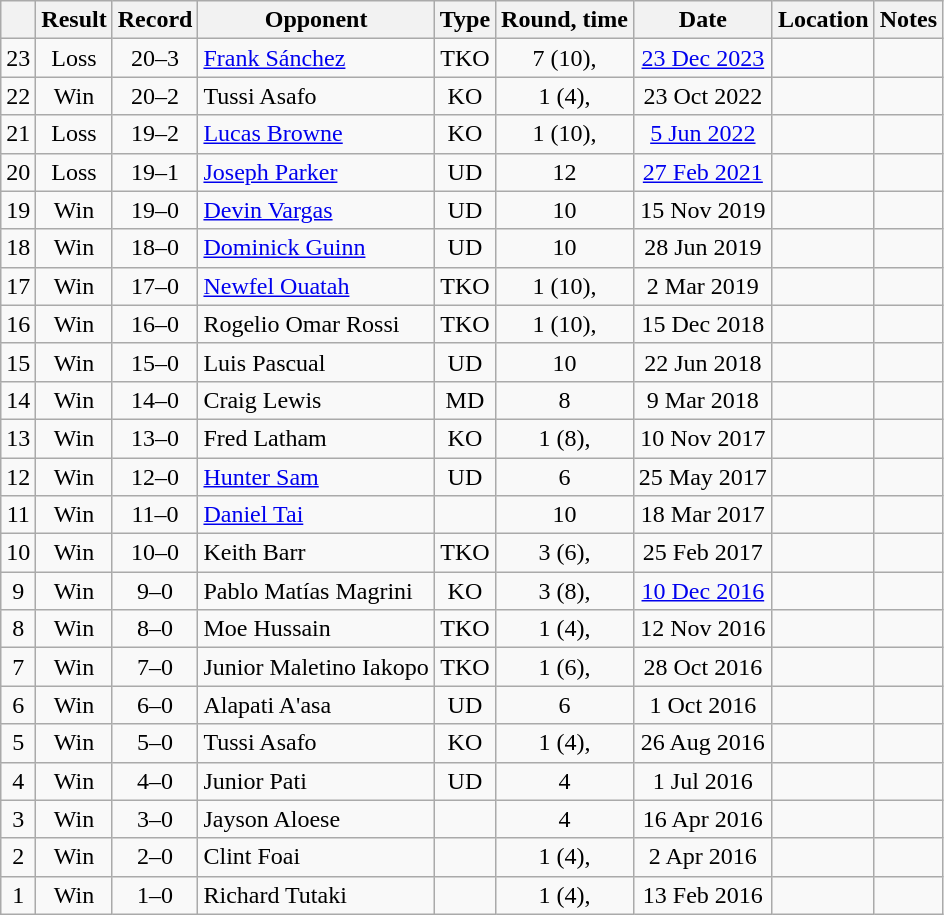<table class="wikitable" style="text-align:center">
<tr>
<th></th>
<th>Result</th>
<th>Record</th>
<th>Opponent</th>
<th>Type</th>
<th>Round, time</th>
<th>Date</th>
<th>Location</th>
<th>Notes</th>
</tr>
<tr>
<td>23</td>
<td>Loss</td>
<td>20–3</td>
<td style="text-align:left;"><a href='#'>Frank Sánchez</a></td>
<td>TKO</td>
<td>7 (10), </td>
<td><a href='#'>23 Dec 2023</a></td>
<td style="text-align:left;"></td>
<td style="text-align:left;"></td>
</tr>
<tr>
<td>22</td>
<td>Win</td>
<td>20–2</td>
<td style="text-align:left;">Tussi Asafo</td>
<td>KO</td>
<td>1 (4), </td>
<td>23 Oct 2022</td>
<td style="text-align:left;"></td>
<td></td>
</tr>
<tr>
<td>21</td>
<td>Loss</td>
<td>19–2</td>
<td style="text-align:left;"><a href='#'>Lucas Browne</a></td>
<td>KO</td>
<td>1 (10), </td>
<td><a href='#'>5 Jun 2022</a></td>
<td style="text-align:left;"></td>
<td style="text-align:left;"></td>
</tr>
<tr>
<td>20</td>
<td>Loss</td>
<td>19–1</td>
<td style="text-align:left;"><a href='#'>Joseph Parker</a></td>
<td>UD</td>
<td>12</td>
<td><a href='#'>27 Feb 2021</a></td>
<td style="text-align:left;"></td>
<td style="text-align:left;"></td>
</tr>
<tr>
<td>19</td>
<td>Win</td>
<td>19–0</td>
<td style="text-align:left;"><a href='#'>Devin Vargas</a></td>
<td>UD</td>
<td>10</td>
<td>15 Nov 2019</td>
<td style="text-align:left;"></td>
<td style="text-align:left;"></td>
</tr>
<tr>
<td>18</td>
<td>Win</td>
<td>18–0</td>
<td style="text-align:left;"><a href='#'>Dominick Guinn</a></td>
<td>UD</td>
<td>10</td>
<td>28 Jun 2019</td>
<td style="text-align:left;"></td>
<td></td>
</tr>
<tr>
<td>17</td>
<td>Win</td>
<td>17–0</td>
<td style="text-align:left;"><a href='#'>Newfel Ouatah</a></td>
<td>TKO</td>
<td>1 (10), </td>
<td>2 Mar 2019</td>
<td style="text-align:left;"></td>
<td style="text-align:left;"></td>
</tr>
<tr>
<td>16</td>
<td>Win</td>
<td>16–0</td>
<td style="text-align:left;">Rogelio Omar Rossi</td>
<td>TKO</td>
<td>1 (10), </td>
<td>15 Dec 2018</td>
<td style="text-align:left;"></td>
<td style="text-align:left;"></td>
</tr>
<tr>
<td>15</td>
<td>Win</td>
<td>15–0</td>
<td style="text-align:left;">Luis Pascual</td>
<td>UD</td>
<td>10</td>
<td>22 Jun 2018</td>
<td style="text-align:left;"></td>
<td style="text-align:left;"></td>
</tr>
<tr>
<td>14</td>
<td>Win</td>
<td>14–0</td>
<td style="text-align:left;">Craig Lewis</td>
<td>MD</td>
<td>8</td>
<td>9 Mar 2018</td>
<td style="text-align:left;"></td>
<td></td>
</tr>
<tr>
<td>13</td>
<td>Win</td>
<td>13–0</td>
<td style="text-align:left;">Fred Latham</td>
<td>KO</td>
<td>1 (8), </td>
<td>10 Nov 2017</td>
<td style="text-align:left;"></td>
<td></td>
</tr>
<tr>
<td>12</td>
<td>Win</td>
<td>12–0</td>
<td style="text-align:left;"><a href='#'>Hunter Sam</a></td>
<td>UD</td>
<td>6</td>
<td>25 May 2017</td>
<td style="text-align:left;"></td>
<td></td>
</tr>
<tr>
<td>11</td>
<td>Win</td>
<td>11–0</td>
<td style="text-align:left;"><a href='#'>Daniel Tai</a></td>
<td></td>
<td>10</td>
<td>18 Mar 2017</td>
<td style="text-align:left;"></td>
<td style="text-align:left;"></td>
</tr>
<tr>
<td>10</td>
<td>Win</td>
<td>10–0</td>
<td style="text-align:left;">Keith Barr</td>
<td>TKO</td>
<td>3 (6), </td>
<td>25 Feb 2017</td>
<td style="text-align:left;"></td>
<td></td>
</tr>
<tr>
<td>9</td>
<td>Win</td>
<td>9–0</td>
<td style="text-align:left;">Pablo Matías Magrini</td>
<td>KO</td>
<td>3 (8), </td>
<td><a href='#'>10 Dec 2016</a></td>
<td style="text-align:left;"></td>
<td></td>
</tr>
<tr>
<td>8</td>
<td>Win</td>
<td>8–0</td>
<td style="text-align:left;">Moe Hussain</td>
<td>TKO</td>
<td>1 (4), </td>
<td>12 Nov 2016</td>
<td style="text-align:left;"></td>
<td></td>
</tr>
<tr>
<td>7</td>
<td>Win</td>
<td>7–0</td>
<td style="text-align:left;">Junior Maletino Iakopo</td>
<td>TKO</td>
<td>1 (6), </td>
<td>28 Oct 2016</td>
<td style="text-align:left;"></td>
<td></td>
</tr>
<tr>
<td>6</td>
<td>Win</td>
<td>6–0</td>
<td style="text-align:left;">Alapati A'asa</td>
<td>UD</td>
<td>6</td>
<td>1 Oct 2016</td>
<td style="text-align:left;"></td>
<td></td>
</tr>
<tr>
<td>5</td>
<td>Win</td>
<td>5–0</td>
<td style="text-align:left;">Tussi Asafo</td>
<td>KO</td>
<td>1 (4), </td>
<td>26 Aug 2016</td>
<td style="text-align:left;"></td>
<td></td>
</tr>
<tr>
<td>4</td>
<td>Win</td>
<td>4–0</td>
<td style="text-align:left;">Junior Pati</td>
<td>UD</td>
<td>4</td>
<td>1 Jul 2016</td>
<td style="text-align:left;"></td>
<td></td>
</tr>
<tr>
<td>3</td>
<td>Win</td>
<td>3–0</td>
<td style="text-align:left;">Jayson Aloese</td>
<td></td>
<td>4</td>
<td>16 Apr 2016</td>
<td style="text-align:left;"></td>
<td></td>
</tr>
<tr>
<td>2</td>
<td>Win</td>
<td>2–0</td>
<td style="text-align:left;">Clint Foai</td>
<td></td>
<td>1 (4), </td>
<td>2 Apr 2016</td>
<td style="text-align:left;"></td>
<td></td>
</tr>
<tr>
<td>1</td>
<td>Win</td>
<td>1–0</td>
<td style="text-align:left;">Richard Tutaki</td>
<td></td>
<td>1 (4), </td>
<td>13 Feb 2016</td>
<td style="text-align:left;"></td>
<td></td>
</tr>
</table>
